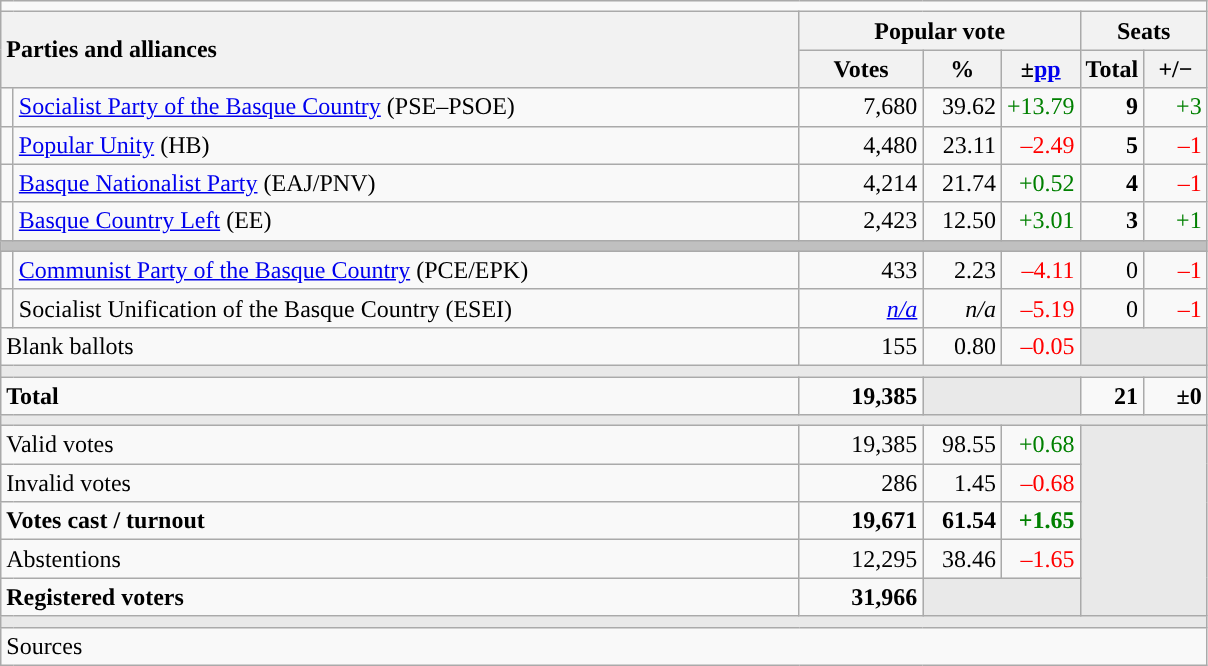<table class="wikitable" style="text-align:right;">
<tr>
<td colspan="7"></td>
</tr>
<tr>
<th style="text-align:left;" rowspan="2" colspan="2" width="525">Parties and alliances</th>
<th colspan="3">Popular vote</th>
<th colspan="2">Seats</th>
</tr>
<tr>
<th width="75">Votes</th>
<th width="45">%</th>
<th width="45">±<a href='#'>pp</a></th>
<th width="35">Total</th>
<th width="35">+/−</th>
</tr>
<tr>
<td width="1" style="color:inherit;background:"></td>
<td align="left"><a href='#'>Socialist Party of the Basque Country</a> (PSE–PSOE)</td>
<td>7,680</td>
<td>39.62</td>
<td style="color:green;">+13.79</td>
<td><strong>9</strong></td>
<td style="color:green;">+3</td>
</tr>
<tr>
<td style="color:inherit;background:"></td>
<td align="left"><a href='#'>Popular Unity</a> (HB)</td>
<td>4,480</td>
<td>23.11</td>
<td style="color:red;">–2.49</td>
<td><strong>5</strong></td>
<td style="color:red;">–1</td>
</tr>
<tr>
<td style="color:inherit;background:"></td>
<td align="left"><a href='#'>Basque Nationalist Party</a> (EAJ/PNV)</td>
<td>4,214</td>
<td>21.74</td>
<td style="color:green;">+0.52</td>
<td><strong>4</strong></td>
<td style="color:red;">–1</td>
</tr>
<tr>
<td style="color:inherit;background:"></td>
<td align="left"><a href='#'>Basque Country Left</a> (EE)</td>
<td>2,423</td>
<td>12.50</td>
<td style="color:green;">+3.01</td>
<td><strong>3</strong></td>
<td style="color:green;">+1</td>
</tr>
<tr>
<td colspan="7" bgcolor="#C0C0C0"></td>
</tr>
<tr>
<td style="color:inherit;background:"></td>
<td align="left"><a href='#'>Communist Party of the Basque Country</a> (PCE/EPK)</td>
<td>433</td>
<td>2.23</td>
<td style="color:red;">–4.11</td>
<td>0</td>
<td style="color:red;">–1</td>
</tr>
<tr>
<td style="color:inherit;background:"></td>
<td align="left">Socialist Unification of the Basque Country (ESEI)</td>
<td><em><a href='#'>n/a</a></em></td>
<td><em>n/a</em></td>
<td style="color:red;">–5.19</td>
<td>0</td>
<td style="color:red;">–1</td>
</tr>
<tr>
<td align="left" colspan="2">Blank ballots</td>
<td>155</td>
<td>0.80</td>
<td style="color:red;">–0.05</td>
<td bgcolor="#E9E9E9" colspan="2"></td>
</tr>
<tr>
<td colspan="7" bgcolor="#E9E9E9"></td>
</tr>
<tr style="font-weight:bold;">
<td align="left" colspan="2">Total</td>
<td>19,385</td>
<td bgcolor="#E9E9E9" colspan="2"></td>
<td>21</td>
<td>±0</td>
</tr>
<tr>
<td colspan="7" bgcolor="#E9E9E9"></td>
</tr>
<tr>
<td align="left" colspan="2">Valid votes</td>
<td>19,385</td>
<td>98.55</td>
<td style="color:green;">+0.68</td>
<td bgcolor="#E9E9E9" colspan="2" rowspan="5"></td>
</tr>
<tr>
<td align="left" colspan="2">Invalid votes</td>
<td>286</td>
<td>1.45</td>
<td style="color:red;">–0.68</td>
</tr>
<tr style="font-weight:bold;">
<td align="left" colspan="2">Votes cast / turnout</td>
<td>19,671</td>
<td>61.54</td>
<td style="color:green;">+1.65</td>
</tr>
<tr>
<td align="left" colspan="2">Abstentions</td>
<td>12,295</td>
<td>38.46</td>
<td style="color:red;">–1.65</td>
</tr>
<tr style="font-weight:bold;">
<td align="left" colspan="2">Registered voters</td>
<td>31,966</td>
<td bgcolor="#E9E9E9" colspan="2"></td>
</tr>
<tr>
<td colspan="7" bgcolor="#E9E9E9"></td>
</tr>
<tr>
<td align="left" colspan="7">Sources</td>
</tr>
</table>
